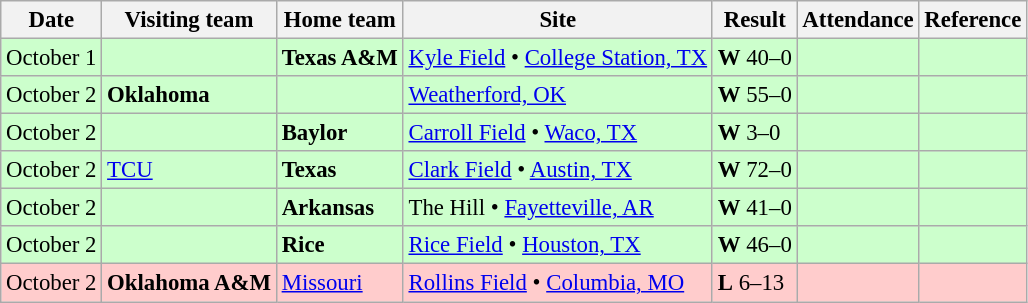<table class="wikitable" style="font-size:95%;">
<tr>
<th>Date</th>
<th>Visiting team</th>
<th>Home team</th>
<th>Site</th>
<th>Result</th>
<th>Attendance</th>
<th class="unsortable">Reference</th>
</tr>
<tr bgcolor=ccffcc>
<td>October 1</td>
<td></td>
<td><strong>Texas A&M</strong></td>
<td><a href='#'>Kyle Field</a> • <a href='#'>College Station, TX</a></td>
<td><strong>W</strong> 40–0</td>
<td></td>
<td></td>
</tr>
<tr bgcolor=ccffcc>
<td>October 2</td>
<td><strong>Oklahoma</strong></td>
<td></td>
<td><a href='#'>Weatherford, OK</a></td>
<td><strong>W</strong> 55–0</td>
<td></td>
<td></td>
</tr>
<tr bgcolor=ccffcc>
<td>October 2</td>
<td></td>
<td><strong>Baylor</strong></td>
<td><a href='#'>Carroll Field</a> • <a href='#'>Waco, TX</a></td>
<td><strong>W</strong> 3–0</td>
<td></td>
<td></td>
</tr>
<tr bgcolor=ccffcc>
<td>October 2</td>
<td><a href='#'>TCU</a></td>
<td><strong>Texas</strong></td>
<td><a href='#'>Clark Field</a> • <a href='#'>Austin, TX</a></td>
<td><strong>W</strong> 72–0</td>
<td></td>
<td></td>
</tr>
<tr bgcolor=ccffcc>
<td>October 2</td>
<td></td>
<td><strong>Arkansas</strong></td>
<td>The Hill • <a href='#'>Fayetteville, AR</a></td>
<td><strong>W</strong> 41–0</td>
<td></td>
<td></td>
</tr>
<tr bgcolor=ccffcc>
<td>October 2</td>
<td></td>
<td><strong>Rice</strong></td>
<td><a href='#'>Rice Field</a> • <a href='#'>Houston, TX</a></td>
<td><strong>W</strong> 46–0</td>
<td></td>
<td></td>
</tr>
<tr bgcolor=ffcccc>
<td>October 2</td>
<td><strong>Oklahoma A&M</strong></td>
<td><a href='#'>Missouri</a></td>
<td><a href='#'>Rollins Field</a> • <a href='#'>Columbia, MO</a></td>
<td><strong>L</strong> 6–13</td>
<td></td>
<td></td>
</tr>
</table>
